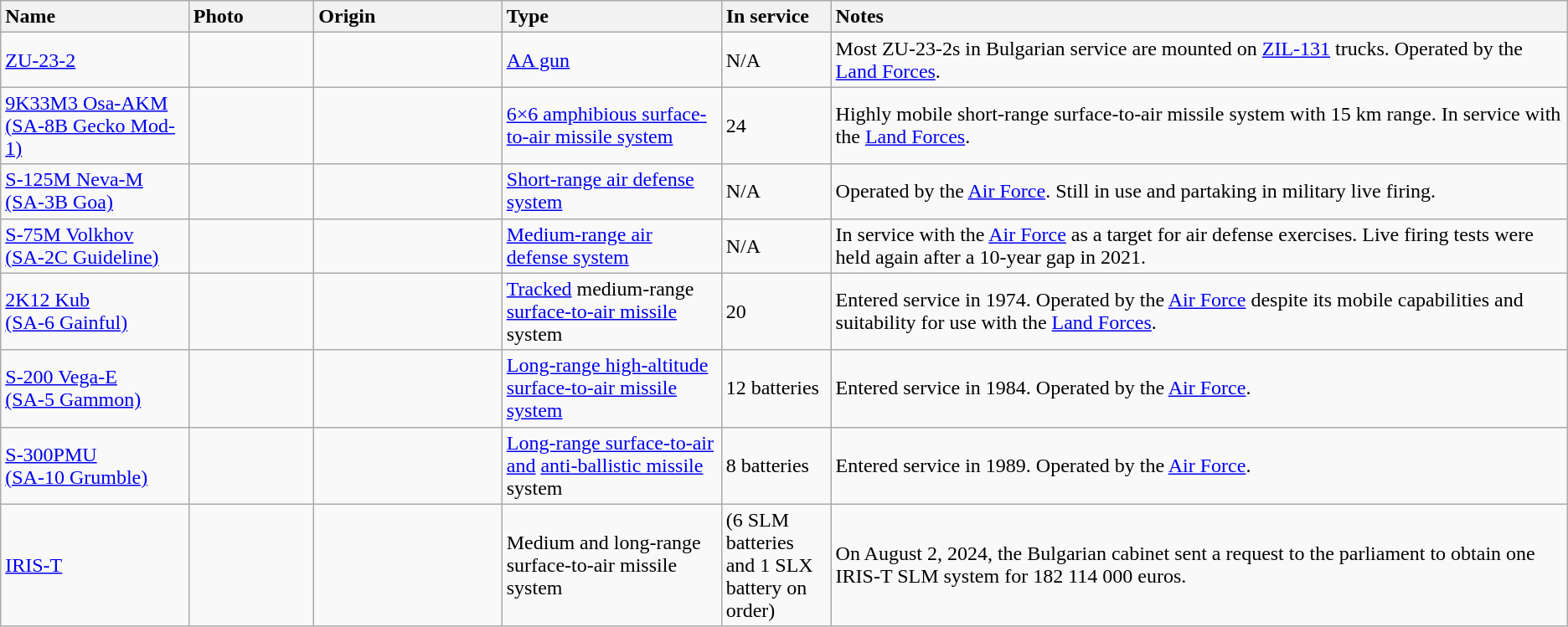<table class="wikitable sortable">
<tr>
<th style="text-align: left; width:12%;">Name</th>
<th style="text-align: left;width:8%;">Photo</th>
<th style="text-align: left; width:12%;">Origin</th>
<th style="text-align: left; width:14%;">Type</th>
<th style="text-align: left; width:7%;">In service</th>
<th style="text-align: left;width:47%;">Notes</th>
</tr>
<tr>
<td><a href='#'>ZU-23-2</a></td>
<td></td>
<td></td>
<td><a href='#'>AA gun</a></td>
<td>N/A</td>
<td>Most ZU-23-2s in Bulgarian service are mounted on <a href='#'>ZIL-131</a> trucks. Operated by the <a href='#'>Land Forces</a>.</td>
</tr>
<tr>
<td><a href='#'>9K33M3 Osa-AKM</a><br><a href='#'>(SA-8B Gecko Mod-1)</a></td>
<td></td>
<td></td>
<td><a href='#'>6×6 amphibious surface-to-air missile system</a></td>
<td>24</td>
<td>Highly mobile short-range surface-to-air missile system with 15 km range. In service with the <a href='#'>Land Forces</a>.</td>
</tr>
<tr>
<td><a href='#'>S-125M Neva-M</a><br><a href='#'>(SA-3B Goa)</a></td>
<td></td>
<td></td>
<td><a href='#'>Short-range air defense system</a></td>
<td>N/A</td>
<td>Operated by the <a href='#'>Air Force</a>. Still in use and partaking in military live firing.</td>
</tr>
<tr>
<td><a href='#'>S-75M Volkhov</a><br><a href='#'>(SA-2C Guideline)</a></td>
<td></td>
<td></td>
<td><a href='#'>Medium-range air defense system</a></td>
<td>N/A</td>
<td>In service with the <a href='#'>Air Force</a> as a target for air defense exercises. Live firing tests were held again after a 10-year gap in 2021.</td>
</tr>
<tr>
<td><a href='#'>2K12 Kub</a><br><a href='#'>(SA-6 Gainful)</a></td>
<td></td>
<td></td>
<td><a href='#'>Tracked</a> medium-range <a href='#'>surface-to-air missile</a> system</td>
<td>20</td>
<td>Entered service in 1974. Operated by the <a href='#'>Air Force</a> despite its mobile capabilities and suitability for use with the <a href='#'>Land Forces</a>.</td>
</tr>
<tr>
<td><a href='#'>S-200 Vega-E</a><br><a href='#'>(SA-5 Gammon)</a></td>
<td></td>
<td></td>
<td><a href='#'>Long-range high-altitude surface-to-air missile system</a></td>
<td>12 batteries</td>
<td>Entered service in 1984. Operated by the <a href='#'>Air Force</a>.</td>
</tr>
<tr>
<td><a href='#'>S-300PMU</a><br><a href='#'>(SA-10 Grumble)</a></td>
<td></td>
<td></td>
<td><a href='#'>Long-range surface-to-air and</a> <a href='#'>anti-ballistic missile</a> system</td>
<td>8 batteries</td>
<td>Entered service in 1989. Operated by the <a href='#'>Air Force</a>.</td>
</tr>
<tr>
<td><a href='#'>IRIS-T</a></td>
<td></td>
<td></td>
<td>Medium and long-range surface-to-air missile system</td>
<td>(6 SLM batteries and 1 SLX battery on order)</td>
<td>On August 2, 2024, the Bulgarian cabinet sent a request to the parliament to obtain one IRIS-T SLM system for 182 114 000 euros.</td>
</tr>
</table>
